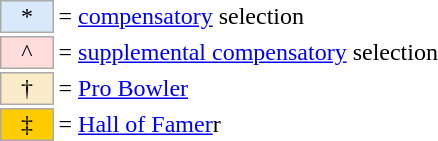<table border=0 cellspacing="0" cellpadding="8">
<tr>
<td><br><table style="margin: 0.75em 0 0 0.5em;">
<tr>
<td style="background-color:#d9e9f9; border:1px solid #aaaaaa; width:2em;" align=center>*</td>
<td>= <a href='#'>compensatory</a> selection</td>
<td></td>
</tr>
<tr>
<td style="background-color:#ffdddd; border:1px solid #aaaaaa; width:2em;" align=center>^</td>
<td>= <a href='#'>supplemental compensatory</a> selection</td>
</tr>
<tr>
<td style="background-color:#faecc8; border:1px solid #aaaaaa; width:2em;" align=center>†</td>
<td>= <a href='#'>Pro Bowler</a></td>
</tr>
<tr>
<td style="background-color:#FFCC00; border:1px solid #aaaaaa; width:2em; text-align:center;">‡</td>
<td>= <a href='#'>Hall of Famer</a>r</td>
</tr>
</table>
</td>
<td cellspacing="2"><br></td>
</tr>
</table>
